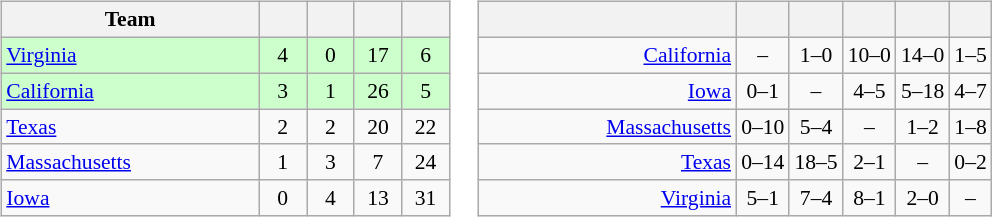<table>
<tr>
<td><br><table class="wikitable" style="text-align: center; font-size: 90%;">
<tr>
<th width=165>Team</th>
<th width=25></th>
<th width=25></th>
<th width=25></th>
<th width=25></th>
</tr>
<tr bgcolor="#ccffcc">
<td align="left"> <a href='#'>Virginia</a></td>
<td>4</td>
<td>0</td>
<td>17</td>
<td>6</td>
</tr>
<tr bgcolor="#ccffcc">
<td align="left"> <a href='#'>California</a></td>
<td>3</td>
<td>1</td>
<td>26</td>
<td>5</td>
</tr>
<tr>
<td align="left"> <a href='#'>Texas</a></td>
<td>2</td>
<td>2</td>
<td>20</td>
<td>22</td>
</tr>
<tr>
<td align="left"> <a href='#'>Massachusetts</a></td>
<td>1</td>
<td>3</td>
<td>7</td>
<td>24</td>
</tr>
<tr>
<td align="left"> <a href='#'>Iowa</a></td>
<td>0</td>
<td>4</td>
<td>13</td>
<td>31</td>
</tr>
</table>
</td>
<td><br><table class="wikitable" style="text-align:center; font-size:90%;">
<tr>
<th width=165> </th>
<th></th>
<th></th>
<th></th>
<th></th>
<th></th>
</tr>
<tr>
<td style="text-align:right;"><a href='#'>California</a> </td>
<td>–</td>
<td>1–0</td>
<td>10–0</td>
<td>14–0</td>
<td>1–5</td>
</tr>
<tr>
<td style="text-align:right;"><a href='#'>Iowa</a> </td>
<td>0–1</td>
<td>–</td>
<td>4–5</td>
<td>5–18</td>
<td>4–7</td>
</tr>
<tr>
<td style="text-align:right;"><a href='#'>Massachusetts</a> </td>
<td>0–10</td>
<td>5–4</td>
<td>–</td>
<td>1–2</td>
<td>1–8</td>
</tr>
<tr>
<td style="text-align:right;"><a href='#'>Texas</a> </td>
<td>0–14</td>
<td>18–5</td>
<td>2–1</td>
<td>–</td>
<td>0–2</td>
</tr>
<tr>
<td style="text-align:right;"><a href='#'>Virginia</a> </td>
<td>5–1</td>
<td>7–4</td>
<td>8–1</td>
<td>2–0</td>
<td>–</td>
</tr>
</table>
</td>
</tr>
</table>
